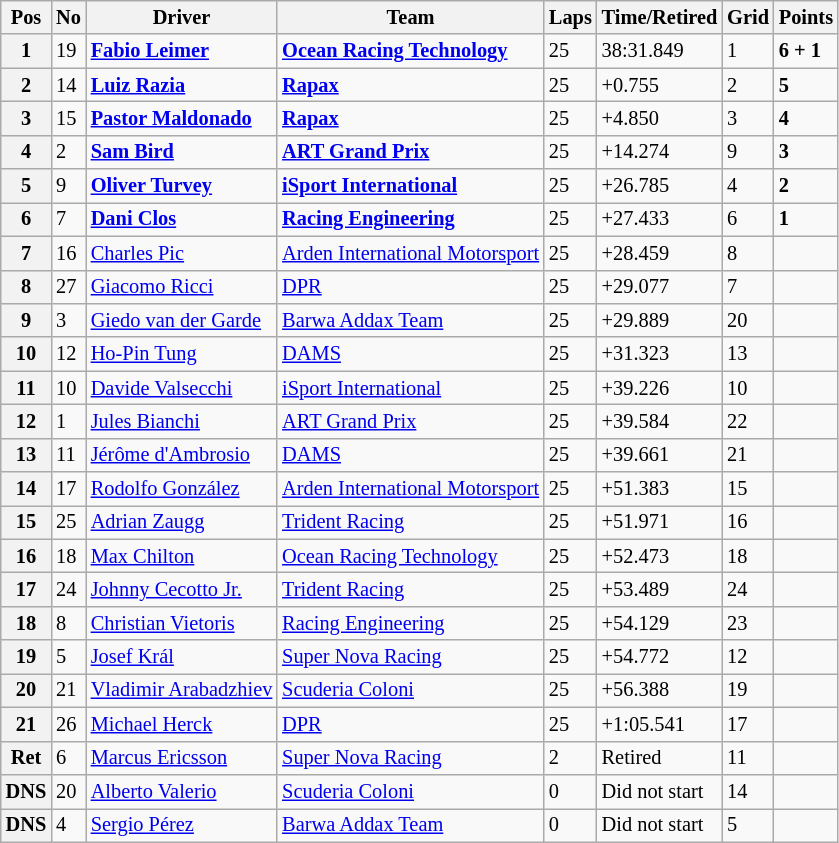<table class="wikitable" style="font-size:85%">
<tr>
<th>Pos</th>
<th>No</th>
<th>Driver</th>
<th>Team</th>
<th>Laps</th>
<th>Time/Retired</th>
<th>Grid</th>
<th>Points</th>
</tr>
<tr>
<th>1</th>
<td>19</td>
<td> <strong><a href='#'>Fabio Leimer</a></strong></td>
<td><strong><a href='#'>Ocean Racing Technology</a></strong></td>
<td>25</td>
<td>38:31.849</td>
<td>1</td>
<td><strong>6 + 1</strong></td>
</tr>
<tr>
<th>2</th>
<td>14</td>
<td> <strong><a href='#'>Luiz Razia</a></strong></td>
<td><strong><a href='#'>Rapax</a></strong></td>
<td>25</td>
<td>+0.755</td>
<td>2</td>
<td><strong>5</strong></td>
</tr>
<tr>
<th>3</th>
<td>15</td>
<td> <strong><a href='#'>Pastor Maldonado</a></strong></td>
<td><strong><a href='#'>Rapax</a></strong></td>
<td>25</td>
<td>+4.850</td>
<td>3</td>
<td><strong>4</strong></td>
</tr>
<tr>
<th>4</th>
<td>2</td>
<td> <strong><a href='#'>Sam Bird</a></strong></td>
<td><strong><a href='#'>ART Grand Prix</a></strong></td>
<td>25</td>
<td>+14.274</td>
<td>9</td>
<td><strong>3</strong></td>
</tr>
<tr>
<th>5</th>
<td>9</td>
<td> <strong><a href='#'>Oliver Turvey</a></strong></td>
<td><strong><a href='#'>iSport International</a></strong></td>
<td>25</td>
<td>+26.785</td>
<td>4</td>
<td><strong>2</strong></td>
</tr>
<tr>
<th>6</th>
<td>7</td>
<td> <strong><a href='#'>Dani Clos</a></strong></td>
<td><strong><a href='#'>Racing Engineering</a></strong></td>
<td>25</td>
<td>+27.433</td>
<td>6</td>
<td><strong>1</strong></td>
</tr>
<tr>
<th>7</th>
<td>16</td>
<td> <a href='#'>Charles Pic</a></td>
<td><a href='#'>Arden International Motorsport</a></td>
<td>25</td>
<td>+28.459</td>
<td>8</td>
<td></td>
</tr>
<tr>
<th>8</th>
<td>27</td>
<td> <a href='#'>Giacomo Ricci</a></td>
<td><a href='#'>DPR</a></td>
<td>25</td>
<td>+29.077</td>
<td>7</td>
<td></td>
</tr>
<tr>
<th>9</th>
<td>3</td>
<td> <a href='#'>Giedo van der Garde</a></td>
<td><a href='#'>Barwa Addax Team</a></td>
<td>25</td>
<td>+29.889</td>
<td>20</td>
<td></td>
</tr>
<tr>
<th>10</th>
<td>12</td>
<td> <a href='#'>Ho-Pin Tung</a></td>
<td><a href='#'>DAMS</a></td>
<td>25</td>
<td>+31.323</td>
<td>13</td>
<td></td>
</tr>
<tr>
<th>11</th>
<td>10</td>
<td> <a href='#'>Davide Valsecchi</a></td>
<td><a href='#'>iSport International</a></td>
<td>25</td>
<td>+39.226</td>
<td>10</td>
<td></td>
</tr>
<tr>
<th>12</th>
<td>1</td>
<td> <a href='#'>Jules Bianchi</a></td>
<td><a href='#'>ART Grand Prix</a></td>
<td>25</td>
<td>+39.584</td>
<td>22</td>
<td></td>
</tr>
<tr>
<th>13</th>
<td>11</td>
<td> <a href='#'>Jérôme d'Ambrosio</a></td>
<td><a href='#'>DAMS</a></td>
<td>25</td>
<td>+39.661</td>
<td>21</td>
<td></td>
</tr>
<tr>
<th>14</th>
<td>17</td>
<td> <a href='#'>Rodolfo González</a></td>
<td><a href='#'>Arden International Motorsport</a></td>
<td>25</td>
<td>+51.383</td>
<td>15</td>
<td></td>
</tr>
<tr>
<th>15</th>
<td>25</td>
<td> <a href='#'>Adrian Zaugg</a></td>
<td><a href='#'>Trident Racing</a></td>
<td>25</td>
<td>+51.971</td>
<td>16</td>
<td></td>
</tr>
<tr>
<th>16</th>
<td>18</td>
<td> <a href='#'>Max Chilton</a></td>
<td><a href='#'>Ocean Racing Technology</a></td>
<td>25</td>
<td>+52.473</td>
<td>18</td>
<td></td>
</tr>
<tr>
<th>17</th>
<td>24</td>
<td> <a href='#'>Johnny Cecotto Jr.</a></td>
<td><a href='#'>Trident Racing</a></td>
<td>25</td>
<td>+53.489</td>
<td>24</td>
<td></td>
</tr>
<tr>
<th>18</th>
<td>8</td>
<td> <a href='#'>Christian Vietoris</a></td>
<td><a href='#'>Racing Engineering</a></td>
<td>25</td>
<td>+54.129</td>
<td>23</td>
<td></td>
</tr>
<tr>
<th>19</th>
<td>5</td>
<td> <a href='#'>Josef Král</a></td>
<td><a href='#'>Super Nova Racing</a></td>
<td>25</td>
<td>+54.772</td>
<td>12</td>
<td></td>
</tr>
<tr>
<th>20</th>
<td>21</td>
<td> <a href='#'>Vladimir Arabadzhiev</a></td>
<td><a href='#'>Scuderia Coloni</a></td>
<td>25</td>
<td>+56.388</td>
<td>19</td>
<td></td>
</tr>
<tr>
<th>21</th>
<td>26</td>
<td> <a href='#'>Michael Herck</a></td>
<td><a href='#'>DPR</a></td>
<td>25</td>
<td>+1:05.541</td>
<td>17</td>
<td></td>
</tr>
<tr>
<th>Ret</th>
<td>6</td>
<td> <a href='#'>Marcus Ericsson</a></td>
<td><a href='#'>Super Nova Racing</a></td>
<td>2</td>
<td>Retired</td>
<td>11</td>
<td></td>
</tr>
<tr>
<th>DNS</th>
<td>20</td>
<td> <a href='#'>Alberto Valerio</a></td>
<td><a href='#'>Scuderia Coloni</a></td>
<td>0</td>
<td>Did not start</td>
<td>14</td>
<td></td>
</tr>
<tr>
<th>DNS</th>
<td>4</td>
<td> <a href='#'>Sergio Pérez</a></td>
<td><a href='#'>Barwa Addax Team</a></td>
<td>0</td>
<td>Did not start</td>
<td>5</td>
<td></td>
</tr>
</table>
